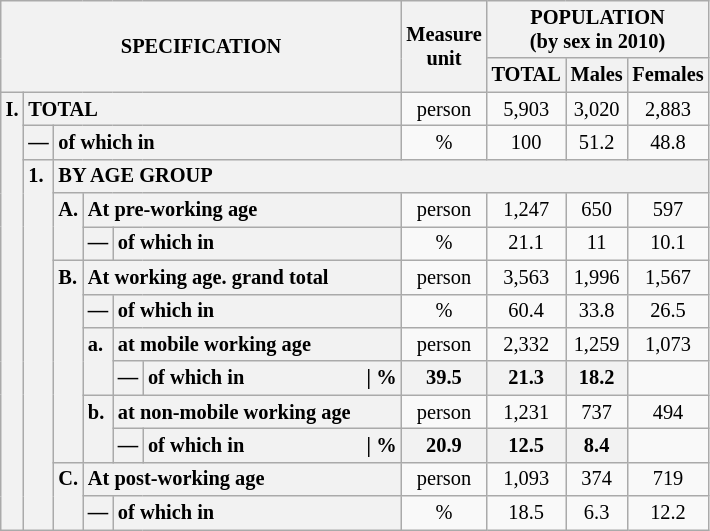<table class="wikitable" style="font-size:85%; text-align:center">
<tr>
<th rowspan="2" colspan="6">SPECIFICATION</th>
<th rowspan="2">Measure<br> unit</th>
<th colspan="3" rowspan="1">POPULATION<br> (by sex in 2010)</th>
</tr>
<tr>
<th>TOTAL</th>
<th>Males</th>
<th>Females</th>
</tr>
<tr>
<th style="text-align:left" valign="top" rowspan="13">I.</th>
<th style="text-align:left" colspan="5">TOTAL</th>
<td>person</td>
<td>5,903</td>
<td>3,020</td>
<td>2,883</td>
</tr>
<tr>
<th style="text-align:left" valign="top">—</th>
<th style="text-align:left" colspan="4">of which in</th>
<td>%</td>
<td>100</td>
<td>51.2</td>
<td>48.8</td>
</tr>
<tr>
<th style="text-align:left" valign="top" rowspan="11">1.</th>
<th style="text-align:left" colspan="19">BY AGE GROUP</th>
</tr>
<tr>
<th style="text-align:left" valign="top" rowspan="2">A.</th>
<th style="text-align:left" colspan="3">At pre-working age</th>
<td>person</td>
<td>1,247</td>
<td>650</td>
<td>597</td>
</tr>
<tr>
<th style="text-align:left" valign="top">—</th>
<th style="text-align:left" valign="top" colspan="2">of which in</th>
<td>%</td>
<td>21.1</td>
<td>11</td>
<td>10.1</td>
</tr>
<tr>
<th style="text-align:left" valign="top" rowspan="6">B.</th>
<th style="text-align:left" colspan="3">At working age. grand total</th>
<td>person</td>
<td>3,563</td>
<td>1,996</td>
<td>1,567</td>
</tr>
<tr>
<th style="text-align:left" valign="top">—</th>
<th style="text-align:left" valign="top" colspan="2">of which in</th>
<td>%</td>
<td>60.4</td>
<td>33.8</td>
<td>26.5</td>
</tr>
<tr>
<th style="text-align:left" valign="top" rowspan="2">a.</th>
<th style="text-align:left" colspan="2">at mobile working age</th>
<td>person</td>
<td>2,332</td>
<td>1,259</td>
<td>1,073</td>
</tr>
<tr>
<th style="text-align:left" valign="top">—</th>
<th style="text-align:left" valign="top" colspan="1">of which in                        | %</th>
<th>39.5</th>
<th>21.3</th>
<th>18.2</th>
</tr>
<tr>
<th style="text-align:left" valign="top" rowspan="2">b.</th>
<th style="text-align:left" colspan="2">at non-mobile working age</th>
<td>person</td>
<td>1,231</td>
<td>737</td>
<td>494</td>
</tr>
<tr>
<th style="text-align:left" valign="top">—</th>
<th style="text-align:left" valign="top" colspan="1">of which in                        | %</th>
<th>20.9</th>
<th>12.5</th>
<th>8.4</th>
</tr>
<tr>
<th style="text-align:left" valign="top" rowspan="2">C.</th>
<th style="text-align:left" colspan="3">At post-working age</th>
<td>person</td>
<td>1,093</td>
<td>374</td>
<td>719</td>
</tr>
<tr>
<th style="text-align:left" valign="top">—</th>
<th style="text-align:left" valign="top" colspan="2">of which in</th>
<td>%</td>
<td>18.5</td>
<td>6.3</td>
<td>12.2</td>
</tr>
</table>
